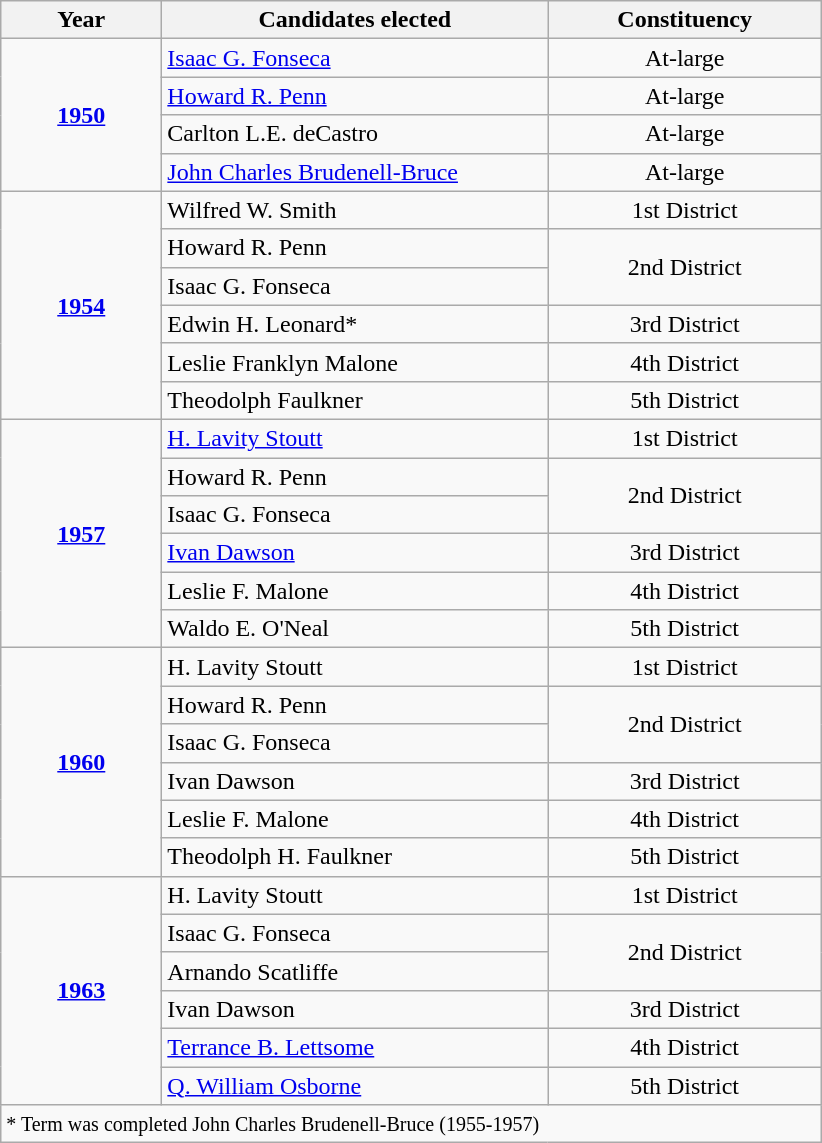<table class="wikitable">
<tr>
<th align="center" width="100">Year</th>
<th align="center" width="250">Candidates elected</th>
<th align="center" width="175">Constituency</th>
</tr>
<tr>
<td rowspan=4 align="center"><strong><a href='#'>1950</a></strong></td>
<td><a href='#'>Isaac G. Fonseca</a></td>
<td align="center">At-large</td>
</tr>
<tr>
<td><a href='#'>Howard R. Penn</a></td>
<td align="center">At-large</td>
</tr>
<tr>
<td>Carlton L.E. deCastro</td>
<td align="center">At-large</td>
</tr>
<tr>
<td><a href='#'>John Charles Brudenell-Bruce</a></td>
<td align="center">At-large</td>
</tr>
<tr>
<td rowspan=6 align="center"><strong><a href='#'>1954</a></strong></td>
<td>Wilfred W. Smith</td>
<td align="center">1st District</td>
</tr>
<tr>
<td Howard Reynold Penn>Howard R. Penn</td>
<td rowspan=2 align="center">2nd District</td>
</tr>
<tr>
<td>Isaac G. Fonseca</td>
</tr>
<tr>
<td>Edwin H. Leonard*</td>
<td align="center">3rd District</td>
</tr>
<tr>
<td>Leslie Franklyn Malone</td>
<td align="center">4th District</td>
</tr>
<tr>
<td>Theodolph Faulkner</td>
<td align="center">5th District</td>
</tr>
<tr>
<td rowspan=6 align="center"><strong><a href='#'>1957</a></strong></td>
<td><a href='#'>H. Lavity Stoutt</a></td>
<td align="center">1st District</td>
</tr>
<tr>
<td>Howard R. Penn</td>
<td rowspan=2 align="center">2nd District</td>
</tr>
<tr>
<td>Isaac G. Fonseca</td>
</tr>
<tr>
<td><a href='#'>Ivan Dawson</a></td>
<td align="center">3rd District</td>
</tr>
<tr>
<td>Leslie F. Malone</td>
<td align="center">4th District</td>
</tr>
<tr>
<td>Waldo E. O'Neal</td>
<td align="center">5th District</td>
</tr>
<tr>
<td rowspan=6 align="center"><strong><a href='#'>1960</a></strong></td>
<td>H. Lavity Stoutt</td>
<td align="center">1st District</td>
</tr>
<tr>
<td>Howard R. Penn</td>
<td rowspan=2 align="center">2nd District</td>
</tr>
<tr>
<td>Isaac G. Fonseca</td>
</tr>
<tr>
<td>Ivan Dawson</td>
<td align="center">3rd District</td>
</tr>
<tr>
<td>Leslie F. Malone</td>
<td align="center">4th District</td>
</tr>
<tr>
<td>Theodolph H. Faulkner</td>
<td align="center">5th District</td>
</tr>
<tr>
<td rowspan=6 align="center"><strong><a href='#'>1963</a></strong></td>
<td>H. Lavity Stoutt</td>
<td align="center">1st District</td>
</tr>
<tr>
<td>Isaac G. Fonseca</td>
<td rowspan=2 align="center">2nd District</td>
</tr>
<tr>
<td>Arnando Scatliffe</td>
</tr>
<tr>
<td>Ivan Dawson</td>
<td align="center">3rd District</td>
</tr>
<tr>
<td><a href='#'>Terrance B. Lettsome</a></td>
<td align="center">4th District</td>
</tr>
<tr>
<td><a href='#'>Q. William Osborne</a></td>
<td align="center">5th District</td>
</tr>
<tr>
<td colspan=3><small>* Term was completed John Charles Brudenell-Bruce (1955-1957)</small></td>
</tr>
</table>
